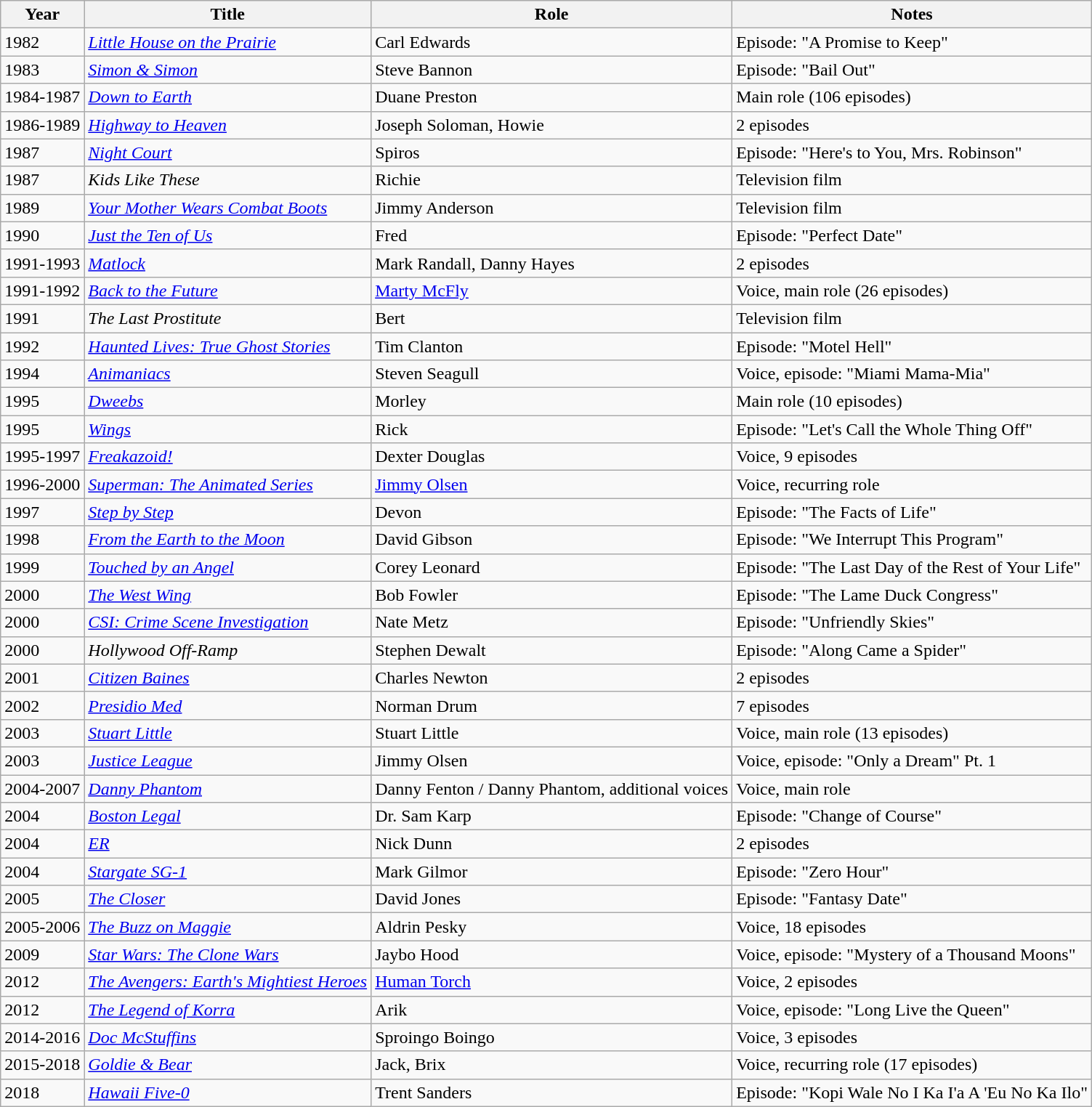<table class="wikitable sortable">
<tr>
<th>Year</th>
<th>Title</th>
<th>Role</th>
<th>Notes</th>
</tr>
<tr>
<td>1982</td>
<td><em><a href='#'>Little House on the Prairie</a></em></td>
<td>Carl Edwards</td>
<td>Episode: "A Promise to Keep"</td>
</tr>
<tr>
<td>1983</td>
<td><em><a href='#'>Simon & Simon</a></em></td>
<td>Steve Bannon</td>
<td>Episode: "Bail Out"</td>
</tr>
<tr>
<td>1984-1987</td>
<td><em><a href='#'>Down to Earth</a></em></td>
<td>Duane Preston</td>
<td>Main role (106 episodes)</td>
</tr>
<tr>
<td>1986-1989</td>
<td><em><a href='#'>Highway to Heaven</a></em></td>
<td>Joseph Soloman, Howie</td>
<td>2 episodes</td>
</tr>
<tr>
<td>1987</td>
<td><em><a href='#'>Night Court</a></em></td>
<td>Spiros</td>
<td>Episode: "Here's to You, Mrs. Robinson"</td>
</tr>
<tr>
<td>1987</td>
<td><em>Kids Like These</em></td>
<td>Richie</td>
<td>Television film</td>
</tr>
<tr>
<td>1989</td>
<td><em><a href='#'>Your Mother Wears Combat Boots</a></em></td>
<td>Jimmy Anderson</td>
<td>Television film</td>
</tr>
<tr>
<td>1990</td>
<td><em><a href='#'>Just the Ten of Us</a></em></td>
<td>Fred</td>
<td>Episode: "Perfect Date"</td>
</tr>
<tr>
<td>1991-1993</td>
<td><em><a href='#'>Matlock</a></em></td>
<td>Mark Randall, Danny Hayes</td>
<td>2 episodes</td>
</tr>
<tr>
<td>1991-1992</td>
<td><em><a href='#'>Back to the Future</a></em></td>
<td><a href='#'>Marty McFly</a></td>
<td>Voice, main role (26 episodes)</td>
</tr>
<tr>
<td>1991</td>
<td><em>The Last Prostitute</em></td>
<td>Bert</td>
<td>Television film</td>
</tr>
<tr>
<td>1992</td>
<td><em><a href='#'>Haunted Lives: True Ghost Stories</a></em></td>
<td>Tim Clanton</td>
<td>Episode: "Motel Hell"</td>
</tr>
<tr>
<td>1994</td>
<td><em><a href='#'>Animaniacs</a></em></td>
<td>Steven Seagull</td>
<td>Voice, episode: "Miami Mama-Mia"</td>
</tr>
<tr>
<td>1995</td>
<td><em><a href='#'>Dweebs</a></em></td>
<td>Morley</td>
<td>Main role (10 episodes)</td>
</tr>
<tr>
<td>1995</td>
<td><em><a href='#'>Wings</a></em></td>
<td>Rick</td>
<td>Episode: "Let's Call the Whole Thing Off"</td>
</tr>
<tr>
<td>1995-1997</td>
<td><em><a href='#'>Freakazoid!</a></em></td>
<td>Dexter Douglas</td>
<td>Voice, 9 episodes</td>
</tr>
<tr>
<td>1996-2000</td>
<td><em><a href='#'>Superman: The Animated Series</a></em></td>
<td><a href='#'>Jimmy Olsen</a></td>
<td>Voice, recurring role</td>
</tr>
<tr>
<td>1997</td>
<td><em><a href='#'>Step by Step</a></em></td>
<td>Devon</td>
<td>Episode: "The Facts of Life"</td>
</tr>
<tr>
<td>1998</td>
<td><em><a href='#'>From the Earth to the Moon</a></em></td>
<td>David Gibson</td>
<td>Episode: "We Interrupt This Program"</td>
</tr>
<tr>
<td>1999</td>
<td><em><a href='#'>Touched by an Angel</a></em></td>
<td>Corey Leonard</td>
<td>Episode: "The Last Day of the Rest of Your Life"</td>
</tr>
<tr>
<td>2000</td>
<td><em><a href='#'>The West Wing</a></em></td>
<td>Bob Fowler</td>
<td>Episode: "The Lame Duck Congress"</td>
</tr>
<tr>
<td>2000</td>
<td><em><a href='#'>CSI: Crime Scene Investigation</a></em></td>
<td>Nate Metz</td>
<td>Episode: "Unfriendly Skies"</td>
</tr>
<tr>
<td>2000</td>
<td><em>Hollywood Off-Ramp</em></td>
<td>Stephen Dewalt</td>
<td>Episode: "Along Came a Spider"</td>
</tr>
<tr>
<td>2001</td>
<td><em><a href='#'>Citizen Baines</a></em></td>
<td>Charles Newton</td>
<td>2 episodes</td>
</tr>
<tr>
<td>2002</td>
<td><em><a href='#'>Presidio Med</a></em></td>
<td>Norman Drum</td>
<td>7 episodes</td>
</tr>
<tr>
<td>2003</td>
<td><em><a href='#'>Stuart Little</a></em></td>
<td>Stuart Little</td>
<td>Voice, main role (13 episodes)</td>
</tr>
<tr>
<td>2003</td>
<td><em><a href='#'>Justice League</a></em></td>
<td>Jimmy Olsen</td>
<td>Voice, episode: "Only a Dream" Pt. 1</td>
</tr>
<tr>
<td>2004-2007</td>
<td><em><a href='#'>Danny Phantom</a></em></td>
<td>Danny Fenton / Danny Phantom, additional voices</td>
<td>Voice, main role</td>
</tr>
<tr>
<td>2004</td>
<td><em><a href='#'>Boston Legal</a></em></td>
<td>Dr. Sam Karp</td>
<td>Episode: "Change of Course"</td>
</tr>
<tr>
<td>2004</td>
<td><em><a href='#'>ER</a></em></td>
<td>Nick Dunn</td>
<td>2 episodes</td>
</tr>
<tr>
<td>2004</td>
<td><em><a href='#'>Stargate SG-1</a></em></td>
<td>Mark Gilmor</td>
<td>Episode: "Zero Hour"</td>
</tr>
<tr>
<td>2005</td>
<td><em><a href='#'>The Closer</a></em></td>
<td>David Jones</td>
<td>Episode: "Fantasy Date"</td>
</tr>
<tr>
<td>2005-2006</td>
<td><em><a href='#'>The Buzz on Maggie</a></em></td>
<td>Aldrin Pesky</td>
<td>Voice, 18 episodes</td>
</tr>
<tr>
<td>2009</td>
<td><em><a href='#'>Star Wars: The Clone Wars</a></em></td>
<td>Jaybo Hood</td>
<td>Voice, episode: "Mystery of a Thousand Moons"</td>
</tr>
<tr>
<td>2012</td>
<td><em><a href='#'>The Avengers: Earth's Mightiest Heroes</a></em></td>
<td><a href='#'>Human Torch</a></td>
<td>Voice, 2 episodes</td>
</tr>
<tr>
<td>2012</td>
<td><em><a href='#'>The Legend of Korra</a></em></td>
<td>Arik</td>
<td>Voice, episode: "Long Live the Queen"</td>
</tr>
<tr>
<td>2014-2016</td>
<td><em><a href='#'>Doc McStuffins</a></em></td>
<td>Sproingo Boingo</td>
<td>Voice, 3 episodes</td>
</tr>
<tr>
<td>2015-2018</td>
<td><em><a href='#'>Goldie & Bear</a></em></td>
<td>Jack, Brix</td>
<td>Voice, recurring role (17 episodes)</td>
</tr>
<tr>
<td>2018</td>
<td><em><a href='#'>Hawaii Five-0</a></em></td>
<td>Trent Sanders</td>
<td>Episode: "Kopi Wale No I Ka I'a A 'Eu No Ka Ilo"</td>
</tr>
</table>
